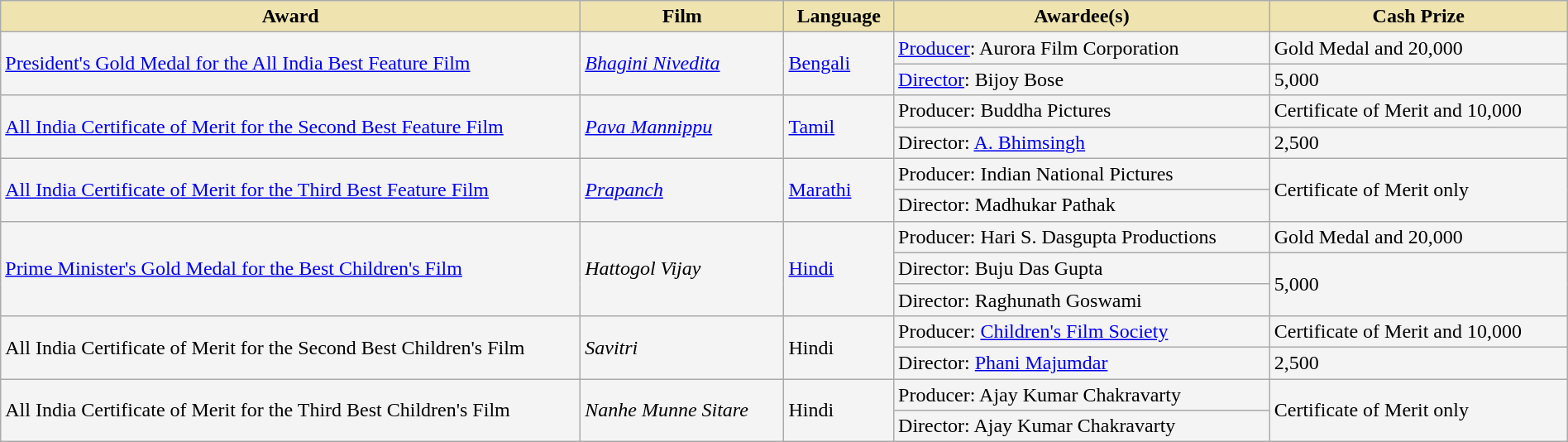<table class="wikitable sortable" style="width:100%">
<tr>
<th style="background-color:#EFE4B0;width:37%;">Award</th>
<th style="background-color:#EFE4B0;width:13%;">Film</th>
<th style="background-color:#EFE4B0;width:7%;">Language</th>
<th style="background-color:#EFE4B0;width:24%;">Awardee(s)</th>
<th style="background-color:#EFE4B0;width:19%;">Cash Prize</th>
</tr>
<tr style="background-color:#F4F4F4">
<td rowspan="2"><a href='#'>President's Gold Medal for the All India Best Feature Film</a></td>
<td rowspan="2"><em><a href='#'>Bhagini Nivedita</a></em></td>
<td rowspan="2"><a href='#'>Bengali</a></td>
<td><a href='#'>Producer</a>: Aurora Film Corporation</td>
<td>Gold Medal and 20,000</td>
</tr>
<tr style="background-color:#F4F4F4">
<td><a href='#'>Director</a>: Bijoy Bose</td>
<td>5,000</td>
</tr>
<tr style="background-color:#F4F4F4">
<td rowspan="2"><a href='#'>All India Certificate of Merit for the Second Best Feature Film</a></td>
<td rowspan="2"><em><a href='#'>Pava Mannippu</a></em></td>
<td rowspan="2"><a href='#'>Tamil</a></td>
<td>Producer: Buddha Pictures</td>
<td>Certificate of Merit and 10,000</td>
</tr>
<tr style="background-color:#F4F4F4">
<td>Director: <a href='#'>A. Bhimsingh</a></td>
<td>2,500</td>
</tr>
<tr style="background-color:#F4F4F4">
<td rowspan="2"><a href='#'>All India Certificate of Merit for the Third Best Feature Film</a></td>
<td rowspan="2"><em><a href='#'>Prapanch</a></em></td>
<td rowspan="2"><a href='#'>Marathi</a></td>
<td>Producer: Indian National Pictures</td>
<td rowspan="2">Certificate of Merit only</td>
</tr>
<tr style="background-color:#F4F4F4">
<td>Director: Madhukar Pathak</td>
</tr>
<tr style="background-color:#F4F4F4">
<td rowspan="3"><a href='#'>Prime Minister's Gold Medal for the Best Children's Film</a></td>
<td rowspan="3"><em>Hattogol Vijay</em></td>
<td rowspan="3"><a href='#'>Hindi</a></td>
<td>Producer: Hari S. Dasgupta Productions</td>
<td>Gold Medal and 20,000</td>
</tr>
<tr style="background-color:#F4F4F4">
<td>Director: Buju Das Gupta</td>
<td rowspan="2">5,000</td>
</tr>
<tr style="background-color:#F4F4F4">
<td>Director: Raghunath Goswami</td>
</tr>
<tr style="background-color:#F4F4F4">
<td rowspan="2">All India Certificate of Merit for the Second Best Children's Film</td>
<td rowspan="2"><em>Savitri</em></td>
<td rowspan="2">Hindi</td>
<td>Producer: <a href='#'>Children's Film Society</a></td>
<td>Certificate of Merit and 10,000</td>
</tr>
<tr style="background-color:#F4F4F4">
<td>Director: <a href='#'>Phani Majumdar</a></td>
<td>2,500</td>
</tr>
<tr style="background-color:#F4F4F4">
<td rowspan="2">All India Certificate of Merit for the Third Best Children's Film</td>
<td rowspan="2"><em>Nanhe Munne Sitare</em></td>
<td rowspan="2">Hindi</td>
<td>Producer: Ajay Kumar Chakravarty</td>
<td rowspan="2">Certificate of Merit only</td>
</tr>
<tr style="background-color:#F4F4F4">
<td>Director: Ajay Kumar Chakravarty</td>
</tr>
</table>
